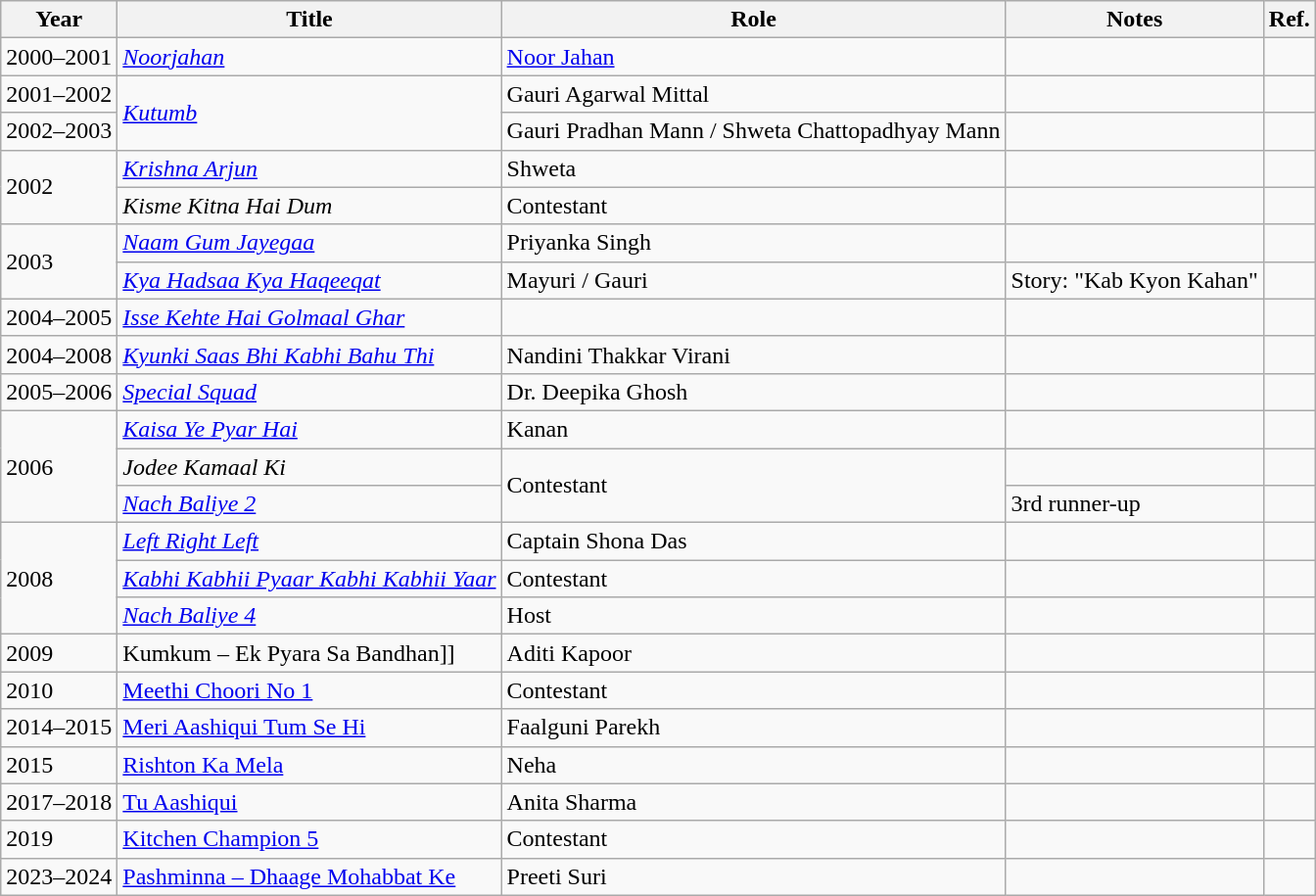<table class="wikitable sortable">
<tr>
<th>Year</th>
<th>Title</th>
<th>Role</th>
<th class="unsortable">Notes</th>
<th class="unsortable">Ref.</th>
</tr>
<tr>
<td>2000–2001</td>
<td><em><a href='#'>Noorjahan</a></em></td>
<td><a href='#'>Noor Jahan</a></td>
<td></td>
<td></td>
</tr>
<tr>
<td>2001–2002</td>
<td rowspan="2"><em><a href='#'>Kutumb</a></em></td>
<td>Gauri Agarwal Mittal</td>
<td></td>
<td></td>
</tr>
<tr>
<td>2002–2003</td>
<td>Gauri Pradhan Mann / Shweta Chattopadhyay Mann</td>
<td></td>
<td></td>
</tr>
<tr>
<td rowspan="2">2002</td>
<td><em><a href='#'>Krishna Arjun</a></em></td>
<td>Shweta</td>
<td></td>
<td></td>
</tr>
<tr>
<td><em>Kisme Kitna Hai Dum</em></td>
<td>Contestant</td>
<td></td>
<td></td>
</tr>
<tr>
<td rowspan="2">2003</td>
<td><em><a href='#'>Naam Gum Jayegaa</a></em></td>
<td>Priyanka Singh</td>
<td></td>
<td></td>
</tr>
<tr>
<td><em><a href='#'>Kya Hadsaa Kya Haqeeqat</a></em></td>
<td>Mayuri / Gauri</td>
<td>Story: "Kab Kyon Kahan"</td>
<td></td>
</tr>
<tr>
<td>2004–2005</td>
<td><em><a href='#'>Isse Kehte Hai Golmaal Ghar</a></em></td>
<td></td>
<td></td>
<td></td>
</tr>
<tr>
<td>2004–2008</td>
<td><em><a href='#'>Kyunki Saas Bhi Kabhi Bahu Thi</a></em></td>
<td>Nandini Thakkar Virani</td>
<td></td>
<td></td>
</tr>
<tr>
<td>2005–2006</td>
<td><em><a href='#'>Special Squad</a></em></td>
<td>Dr. Deepika Ghosh</td>
<td></td>
<td></td>
</tr>
<tr>
<td rowspan="3">2006</td>
<td><em><a href='#'>Kaisa Ye Pyar Hai</a></em></td>
<td>Kanan</td>
<td></td>
<td></td>
</tr>
<tr>
<td><em>Jodee Kamaal Ki</em></td>
<td rowspan="2">Contestant</td>
<td></td>
<td></td>
</tr>
<tr>
<td><em><a href='#'>Nach Baliye 2</a></em></td>
<td>3rd runner-up</td>
<td></td>
</tr>
<tr>
<td rowspan="3">2008</td>
<td><em><a href='#'>Left Right Left</a></em></td>
<td>Captain Shona Das</td>
<td></td>
<td></td>
</tr>
<tr>
<td><em><a href='#'>Kabhi Kabhii Pyaar Kabhi Kabhii Yaar</a></em></td>
<td>Contestant</td>
<td></td>
<td></td>
</tr>
<tr>
<td><em><a href='#'>Nach Baliye 4</a></em></td>
<td>Host</td>
<td></td>
<td></td>
</tr>
<tr>
<td>2009</td>
<td>Kumkum – Ek Pyara Sa Bandhan]]<em></td>
<td>Aditi Kapoor</td>
<td></td>
<td></td>
</tr>
<tr>
<td>2010</td>
<td></em><a href='#'>Meethi Choori No 1</a><em></td>
<td>Contestant</td>
<td></td>
<td></td>
</tr>
<tr>
<td>2014–2015</td>
<td></em><a href='#'>Meri Aashiqui Tum Se Hi</a><em></td>
<td>Faalguni Parekh</td>
<td></td>
<td></td>
</tr>
<tr>
<td>2015</td>
<td></em><a href='#'>Rishton Ka Mela</a><em></td>
<td>Neha</td>
<td></td>
<td></td>
</tr>
<tr>
<td>2017–2018</td>
<td></em><a href='#'>Tu Aashiqui</a><em></td>
<td>Anita Sharma</td>
<td></td>
<td></td>
</tr>
<tr>
<td>2019</td>
<td></em><a href='#'>Kitchen Champion 5</a><em></td>
<td>Contestant</td>
<td></td>
<td></td>
</tr>
<tr>
<td>2023–2024</td>
<td></em><a href='#'>Pashminna – Dhaage Mohabbat Ke</a><em></td>
<td>Preeti Suri</td>
<td></td>
<td></td>
</tr>
</table>
